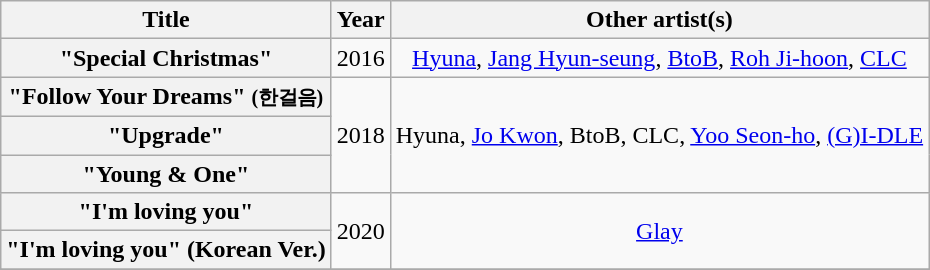<table class="wikitable plainrowheaders" style="text-align: center;">
<tr>
<th>Title</th>
<th>Year</th>
<th>Other artist(s)</th>
</tr>
<tr>
<th scope="row">"Special Christmas"</th>
<td>2016</td>
<td><a href='#'>Hyuna</a>, <a href='#'>Jang Hyun-seung</a>, <a href='#'>BtoB</a>, <a href='#'>Roh Ji-hoon</a>, <a href='#'>CLC</a></td>
</tr>
<tr>
<th scope="row">"Follow Your Dreams" <small> (한걸음) </small></th>
<td rowspan="3">2018</td>
<td rowspan="3">Hyuna, <a href='#'>Jo Kwon</a>, BtoB, CLC, <a href='#'>Yoo Seon-ho</a>, <a href='#'>(G)I-DLE</a></td>
</tr>
<tr>
<th scope="row">"Upgrade"</th>
</tr>
<tr>
<th scope="row">"Young & One"</th>
</tr>
<tr>
<th scope="row">"I'm loving you"</th>
<td rowspan="2">2020</td>
<td rowspan="2"><a href='#'>Glay</a></td>
</tr>
<tr>
<th scope="row">"I'm loving you" (Korean Ver.)</th>
</tr>
<tr>
</tr>
</table>
